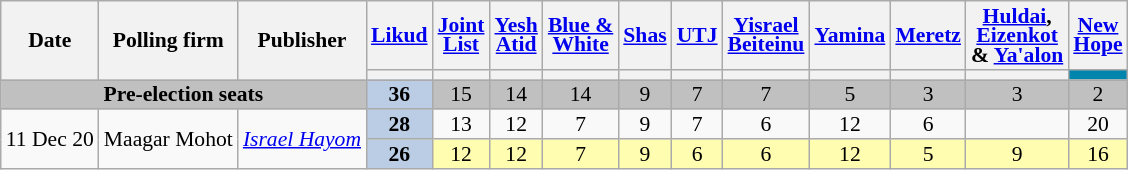<table class="wikitable sortable" style=text-align:center;font-size:90%;line-height:13px>
<tr>
<th rowspan=2>Date</th>
<th rowspan=2>Polling firm</th>
<th rowspan=2>Publisher</th>
<th><a href='#'>Likud</a></th>
<th><a href='#'>Joint<br>List</a></th>
<th><a href='#'>Yesh<br>Atid</a></th>
<th><a href='#'>Blue &<br>White</a></th>
<th><a href='#'>Shas</a></th>
<th><a href='#'>UTJ</a></th>
<th><a href='#'>Yisrael<br>Beiteinu</a></th>
<th><a href='#'>Yamina</a></th>
<th><a href='#'>Meretz</a></th>
<th><a href='#'>Huldai</a>,<br><a href='#'>Eizenkot</a><br> & <a href='#'>Ya'alon</a></th>
<th><a href='#'>New<br>Hope</a></th>
</tr>
<tr>
<th style=background:></th>
<th style=background:></th>
<th style=background:></th>
<th style=background:></th>
<th style=background:></th>
<th style=background:></th>
<th style=background:></th>
<th style=background:></th>
<th style=background:></th>
<th style=background:></th>
<th style=background:#0086AC></th>
</tr>
<tr style=background:silver>
<td colspan=3><strong>Pre-election seats</strong></td>
<td style=background:#BBCDE4><strong>36</strong>	</td>
<td>15					</td>
<td>14					</td>
<td>14					</td>
<td>9					</td>
<td>7					</td>
<td>7					</td>
<td>5					</td>
<td>3					</td>
<td>3					</td>
<td>2					</td>
</tr>
<tr>
<td rowspan=2 data-sort-value=2020-12-11>11 Dec 20</td>
<td rowspan=2>Maagar Mohot</td>
<td rowspan=2><em><a href='#'>Israel Hayom</a></em></td>
<td style=background:#BBCDE4><strong>28</strong>	</td>
<td>13					</td>
<td>12<br>					</td>
<td>7					</td>
<td>9					</td>
<td>7					</td>
<td>6					</td>
<td>12					</td>
<td>6					</td>
<td>				</td>
<td>20					</td>
</tr>
<tr style=background:#fffdb0>
<td style=background:#BBCDE4><strong>26</strong>	</td>
<td>12					</td>
<td>12					</td>
<td>7					</td>
<td>9					</td>
<td>6					</td>
<td>6					</td>
<td>12					</td>
<td>5					</td>
<td>9			</td>
<td>16					</td>
</tr>
</table>
